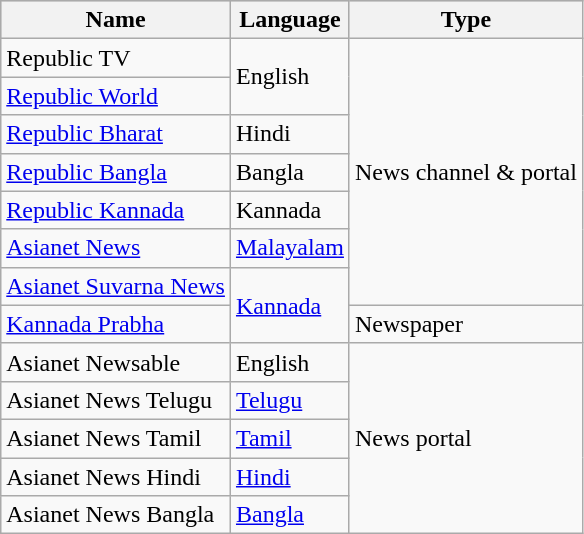<table class="wikitable">
<tr style="background:#ccc; text-align:center;">
<th>Name</th>
<th>Language</th>
<th>Type</th>
</tr>
<tr>
<td>Republic TV</td>
<td rowspan="2">English</td>
<td rowspan="7">News channel & portal</td>
</tr>
<tr>
<td><a href='#'>Republic World</a></td>
</tr>
<tr>
<td><a href='#'>Republic Bharat</a></td>
<td>Hindi</td>
</tr>
<tr>
<td><a href='#'>Republic Bangla</a></td>
<td>Bangla</td>
</tr>
<tr>
<td><a href='#'>Republic Kannada</a></td>
<td>Kannada</td>
</tr>
<tr>
<td><a href='#'>Asianet News</a></td>
<td><a href='#'>Malayalam</a></td>
</tr>
<tr>
<td><a href='#'>Asianet Suvarna News</a></td>
<td rowspan="2"><a href='#'>Kannada</a></td>
</tr>
<tr>
<td><a href='#'>Kannada Prabha</a></td>
<td>Newspaper</td>
</tr>
<tr>
<td>Asianet Newsable</td>
<td>English</td>
<td rowspan="5">News portal</td>
</tr>
<tr>
<td>Asianet News Telugu</td>
<td><a href='#'>Telugu</a></td>
</tr>
<tr>
<td>Asianet News Tamil</td>
<td><a href='#'>Tamil</a></td>
</tr>
<tr>
<td>Asianet News Hindi</td>
<td><a href='#'>Hindi</a></td>
</tr>
<tr>
<td>Asianet News Bangla</td>
<td><a href='#'>Bangla</a></td>
</tr>
</table>
